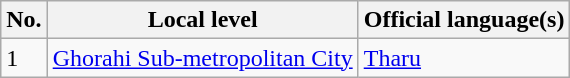<table class="wikitable">
<tr>
<th>No.</th>
<th>Local level</th>
<th>Official language(s)</th>
</tr>
<tr>
<td>1</td>
<td><a href='#'>Ghorahi Sub-metropolitan City</a></td>
<td><a href='#'>Tharu</a></td>
</tr>
</table>
